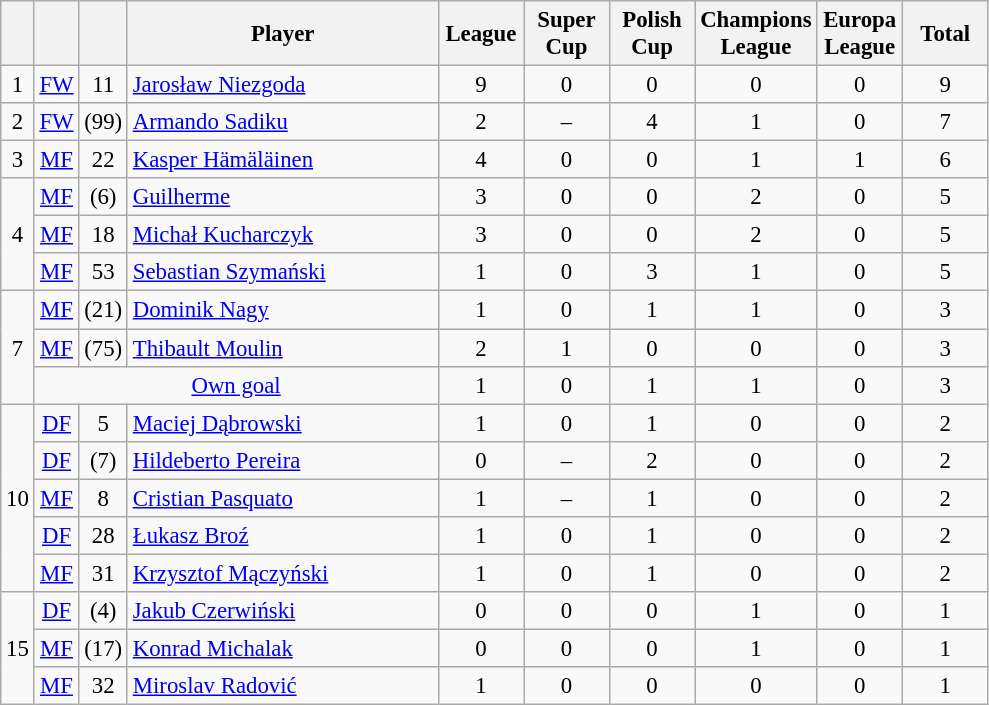<table class="wikitable sortable" style="font-size: 95%; text-align: center;">
<tr>
<th width=10></th>
<th width=10></th>
<th width=10></th>
<th width=200>Player</th>
<th width=50>League</th>
<th width=50>Super Cup</th>
<th width=50>Polish Cup</th>
<th width=50>Champions League</th>
<th width=50>Europa League</th>
<th width=50>Total</th>
</tr>
<tr>
<td rowspan=1>1</td>
<td><a href='#'>FW</a></td>
<td>11</td>
<td align=left> <a href='#'>Jarosław Niezgoda</a></td>
<td>9</td>
<td>0</td>
<td>0</td>
<td>0</td>
<td>0</td>
<td>9</td>
</tr>
<tr>
<td rowspan=1>2</td>
<td><a href='#'>FW</a></td>
<td>(99)</td>
<td align=left> <a href='#'>Armando Sadiku</a></td>
<td>2</td>
<td>–</td>
<td>4</td>
<td>1</td>
<td>0</td>
<td>7</td>
</tr>
<tr>
<td rowspan=1>3</td>
<td><a href='#'>MF</a></td>
<td>22</td>
<td align=left> <a href='#'>Kasper Hämäläinen</a></td>
<td>4</td>
<td>0</td>
<td>0</td>
<td>1</td>
<td>1</td>
<td>6</td>
</tr>
<tr>
<td rowspan=3>4</td>
<td><a href='#'>MF</a></td>
<td>(6)</td>
<td align=left> <a href='#'>Guilherme</a></td>
<td>3</td>
<td>0</td>
<td>0</td>
<td>2</td>
<td>0</td>
<td>5</td>
</tr>
<tr>
<td><a href='#'>MF</a></td>
<td>18</td>
<td align=left> <a href='#'>Michał Kucharczyk</a></td>
<td>3</td>
<td>0</td>
<td>0</td>
<td>2</td>
<td>0</td>
<td>5</td>
</tr>
<tr>
<td><a href='#'>MF</a></td>
<td>53</td>
<td align=left> <a href='#'>Sebastian Szymański</a></td>
<td>1</td>
<td>0</td>
<td>3</td>
<td>1</td>
<td>0</td>
<td>5</td>
</tr>
<tr>
<td rowspan=3>7</td>
<td><a href='#'>MF</a></td>
<td>(21)</td>
<td align=left> <a href='#'>Dominik Nagy</a></td>
<td>1</td>
<td>0</td>
<td>1</td>
<td>1</td>
<td>0</td>
<td>3</td>
</tr>
<tr>
<td><a href='#'>MF</a></td>
<td>(75)</td>
<td align=left> <a href='#'>Thibault Moulin</a></td>
<td>2</td>
<td>1</td>
<td>0</td>
<td>0</td>
<td>0</td>
<td>3</td>
</tr>
<tr>
<td colspan=3><a href='#'>Own goal</a></td>
<td>1</td>
<td>0</td>
<td>1</td>
<td>1</td>
<td>0</td>
<td>3</td>
</tr>
<tr>
<td rowspan=5>10</td>
<td><a href='#'>DF</a></td>
<td>5</td>
<td align=left> <a href='#'>Maciej Dąbrowski</a></td>
<td>1</td>
<td>0</td>
<td>1</td>
<td>0</td>
<td>0</td>
<td>2</td>
</tr>
<tr>
<td><a href='#'>DF</a></td>
<td>(7)</td>
<td align=left> <a href='#'>Hildeberto Pereira</a></td>
<td>0</td>
<td>–</td>
<td>2</td>
<td>0</td>
<td>0</td>
<td>2</td>
</tr>
<tr>
<td><a href='#'>MF</a></td>
<td>8</td>
<td align=left> <a href='#'>Cristian Pasquato</a></td>
<td>1</td>
<td>–</td>
<td>1</td>
<td>0</td>
<td>0</td>
<td>2</td>
</tr>
<tr>
<td><a href='#'>DF</a></td>
<td>28</td>
<td align=left> <a href='#'>Łukasz Broź</a></td>
<td>1</td>
<td>0</td>
<td>1</td>
<td>0</td>
<td>0</td>
<td>2</td>
</tr>
<tr>
<td><a href='#'>MF</a></td>
<td>31</td>
<td align=left> <a href='#'>Krzysztof Mączyński</a></td>
<td>1</td>
<td>0</td>
<td>1</td>
<td>0</td>
<td>0</td>
<td>2</td>
</tr>
<tr>
<td rowspan=3>15</td>
<td><a href='#'>DF</a></td>
<td>(4)</td>
<td align=left> <a href='#'>Jakub Czerwiński</a></td>
<td>0</td>
<td>0</td>
<td>0</td>
<td>1</td>
<td>0</td>
<td>1</td>
</tr>
<tr>
<td><a href='#'>MF</a></td>
<td>(17)</td>
<td align=left> <a href='#'>Konrad Michalak</a></td>
<td>0</td>
<td>0</td>
<td>0</td>
<td>1</td>
<td>0</td>
<td>1</td>
</tr>
<tr>
<td><a href='#'>MF</a></td>
<td>32</td>
<td align=left> <a href='#'>Miroslav Radović</a></td>
<td>1</td>
<td>0</td>
<td>0</td>
<td>0</td>
<td>0</td>
<td>1</td>
</tr>
</table>
